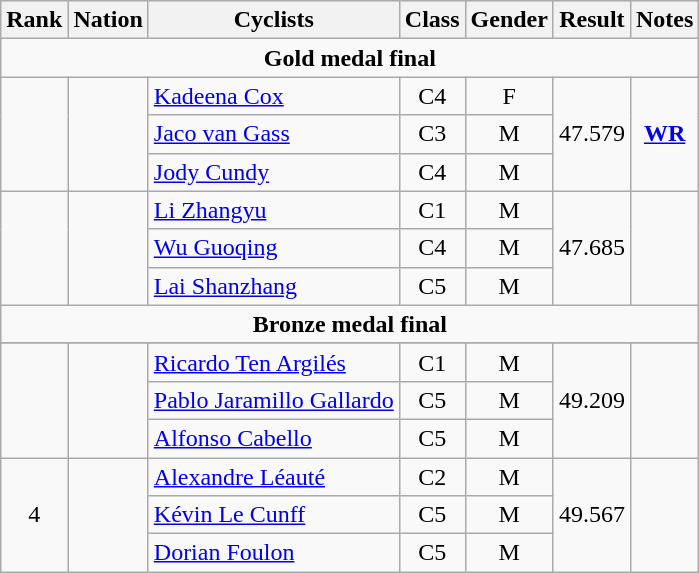<table class="wikitable sortable" style="text-align:center">
<tr style="background:#efefef;">
<th>Rank</th>
<th>Nation</th>
<th class="unsortable">Cyclists</th>
<th>Class</th>
<th class="unsortable">Gender</th>
<th>Result</th>
<th class="unsortable">Notes</th>
</tr>
<tr>
<td colspan=8><strong>Gold medal final</strong></td>
</tr>
<tr>
<td rowspan=3></td>
<td rowspan=3 align=left></td>
<td align=left><a href='#'>Kadeena Cox</a></td>
<td>C4</td>
<td>F</td>
<td rowspan=3>47.579</td>
<td rowspan=3><strong><a href='#'>WR</a></strong></td>
</tr>
<tr>
<td align=left><a href='#'>Jaco van Gass</a></td>
<td>C3</td>
<td>M</td>
</tr>
<tr>
<td align=left><a href='#'>Jody Cundy</a></td>
<td>C4</td>
<td>M</td>
</tr>
<tr>
<td rowspan=3></td>
<td rowspan=3 align=left></td>
<td align=left><a href='#'>Li Zhangyu</a></td>
<td>C1</td>
<td>M</td>
<td rowspan=3>47.685</td>
<td rowspan=3></td>
</tr>
<tr>
<td align=left><a href='#'>Wu Guoqing</a></td>
<td>C4</td>
<td>M</td>
</tr>
<tr>
<td align=left><a href='#'>Lai Shanzhang</a></td>
<td>C5</td>
<td>M</td>
</tr>
<tr>
<td colspan=8><strong>Bronze medal final</strong></td>
</tr>
<tr>
</tr>
<tr>
<td rowspan=3></td>
<td rowspan=3 align=left></td>
<td align=left><a href='#'>Ricardo Ten Argilés</a></td>
<td>C1</td>
<td>M</td>
<td rowspan=3>49.209</td>
<td rowspan=3></td>
</tr>
<tr>
<td align=left><a href='#'>Pablo Jaramillo Gallardo</a></td>
<td>C5</td>
<td>M</td>
</tr>
<tr>
<td align=left><a href='#'>Alfonso Cabello</a></td>
<td>C5</td>
<td>M</td>
</tr>
<tr>
<td rowspan=3>4</td>
<td rowspan=3 align=left></td>
<td align=left><a href='#'>Alexandre Léauté</a></td>
<td>C2</td>
<td>M</td>
<td rowspan=3>49.567</td>
<td rowspan=3></td>
</tr>
<tr>
<td align=left><a href='#'>Kévin Le Cunff</a></td>
<td>C5</td>
<td>M</td>
</tr>
<tr>
<td align=left><a href='#'>Dorian Foulon</a></td>
<td>C5</td>
<td>M</td>
</tr>
</table>
